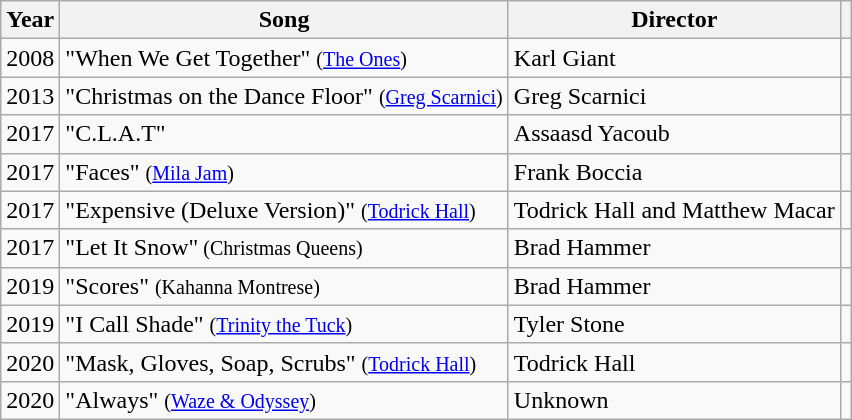<table class="wikitable sortable">
<tr>
<th>Year</th>
<th>Song</th>
<th>Director</th>
<th></th>
</tr>
<tr>
<td>2008</td>
<td>"When We Get Together" <small>(<a href='#'>The Ones</a>)</small></td>
<td>Karl Giant</td>
<td></td>
</tr>
<tr>
<td>2013</td>
<td>"Christmas on the Dance Floor" <small>(<a href='#'>Greg Scarnici</a>)</small></td>
<td>Greg Scarnici</td>
<td style="text-align: center;"></td>
</tr>
<tr>
<td>2017</td>
<td>"C.L.A.T"</td>
<td>Assaasd Yacoub</td>
<td style="text-align: center;"></td>
</tr>
<tr>
<td>2017</td>
<td>"Faces" <small>(<a href='#'>Mila Jam</a>)</small></td>
<td>Frank Boccia</td>
<td style="text-align: center;"></td>
</tr>
<tr>
<td>2017</td>
<td>"Expensive (Deluxe Version)" <small>(<a href='#'>Todrick Hall</a>)</small></td>
<td>Todrick Hall and Matthew Macar</td>
<td style="text-align: center;"></td>
</tr>
<tr>
<td>2017</td>
<td>"Let It Snow"<small> (Christmas Queens)</small></td>
<td>Brad Hammer</td>
<td style="text-align: center;"></td>
</tr>
<tr>
<td>2019</td>
<td>"Scores" <small>(Kahanna Montrese)</small></td>
<td>Brad Hammer</td>
<td style="text-align: center;"></td>
</tr>
<tr>
<td>2019</td>
<td>"I Call Shade" <small>(<a href='#'>Trinity the Tuck</a>)</small></td>
<td>Tyler Stone</td>
<td style="text-align: center;"></td>
</tr>
<tr>
<td>2020</td>
<td>"Mask, Gloves, Soap, Scrubs" <small>(<a href='#'>Todrick Hall</a>)</small></td>
<td>Todrick Hall</td>
<td style="text-align: center;"></td>
</tr>
<tr>
<td>2020</td>
<td>"Always" <small>(<a href='#'>Waze & Odyssey</a>)</small></td>
<td>Unknown</td>
<td style="text-align: center;"></td>
</tr>
</table>
